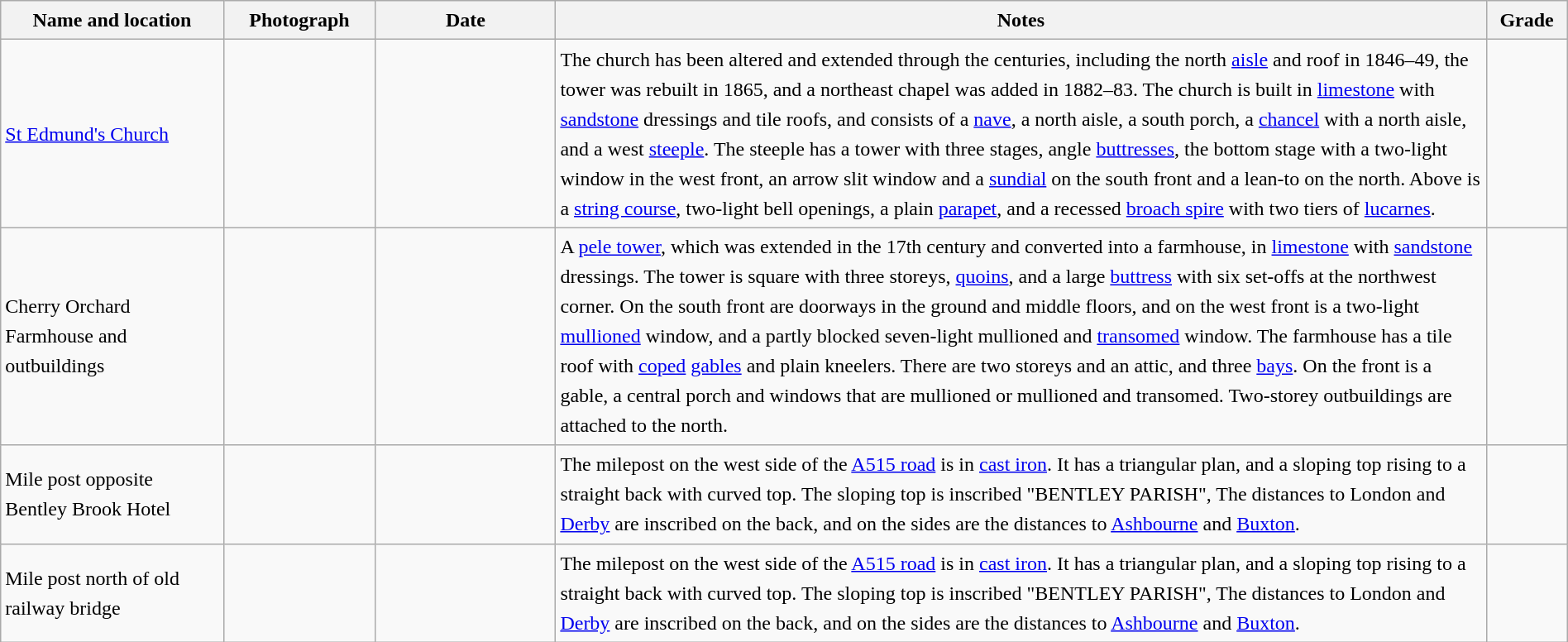<table class="wikitable sortable plainrowheaders" style="width:100%; border:0; text-align:left; line-height:150%;">
<tr>
<th scope="col"  style="width:150px">Name and location</th>
<th scope="col"  style="width:100px" class="unsortable">Photograph</th>
<th scope="col"  style="width:120px">Date</th>
<th scope="col"  style="width:650px" class="unsortable">Notes</th>
<th scope="col"  style="width:50px">Grade</th>
</tr>
<tr>
<td><a href='#'>St Edmund's Church</a><br><small></small></td>
<td></td>
<td align="center"></td>
<td>The church has been altered and extended through the centuries, including the north <a href='#'>aisle</a> and roof in 1846–49, the tower was rebuilt in 1865, and a northeast chapel was added in 1882–83.  The church is built in <a href='#'>limestone</a> with <a href='#'>sandstone</a> dressings and tile roofs, and consists of a <a href='#'>nave</a>, a north aisle, a south porch, a <a href='#'>chancel</a> with a north aisle, and a west <a href='#'>steeple</a>.  The steeple has a tower with three stages, angle <a href='#'>buttresses</a>, the bottom stage with a two-light window in the west front, an arrow slit window and a <a href='#'>sundial</a> on the south front and a lean-to on the north.  Above is a <a href='#'>string course</a>, two-light bell openings, a plain <a href='#'>parapet</a>, and a recessed <a href='#'>broach spire</a> with two tiers of <a href='#'>lucarnes</a>.</td>
<td align="center" ></td>
</tr>
<tr>
<td>Cherry Orchard Farmhouse and outbuildings<br><small></small></td>
<td></td>
<td align="center"></td>
<td>A <a href='#'>pele tower</a>, which was extended in the 17th century and converted into a farmhouse, in <a href='#'>limestone</a> with <a href='#'>sandstone</a> dressings.  The tower is square with three storeys, <a href='#'>quoins</a>, and a large <a href='#'>buttress</a> with six set-offs at the northwest corner.  On the south front are doorways in the ground and middle floors, and on the west front is a two-light <a href='#'>mullioned</a> window, and a partly blocked seven-light mullioned and <a href='#'>transomed</a> window.  The farmhouse has a tile roof with <a href='#'>coped</a> <a href='#'>gables</a> and plain kneelers.  There are two storeys and an attic, and three <a href='#'>bays</a>.  On the front is a gable, a central porch and windows that are mullioned or mullioned and transomed.  Two-storey outbuildings are attached to the north.</td>
<td align="center" ></td>
</tr>
<tr>
<td>Mile post opposite Bentley Brook Hotel<br><small></small></td>
<td></td>
<td align="center"></td>
<td>The milepost on the west side of the <a href='#'>A515 road</a> is in <a href='#'>cast iron</a>.  It has a triangular plan, and a sloping top rising to a straight back with curved top.  The sloping top is inscribed "BENTLEY PARISH", The distances to London and <a href='#'>Derby</a> are inscribed on the back, and on the sides are the distances to <a href='#'>Ashbourne</a> and <a href='#'>Buxton</a>.</td>
<td align="center" ></td>
</tr>
<tr>
<td>Mile post north of old railway bridge<br><small></small></td>
<td></td>
<td align="center"></td>
<td>The milepost on the west side of the <a href='#'>A515 road</a> is in <a href='#'>cast iron</a>.  It has a triangular plan, and a sloping top rising to a straight back with curved top.  The sloping top is inscribed "BENTLEY PARISH", The distances to London and <a href='#'>Derby</a> are inscribed on the back, and on the sides are the distances to <a href='#'>Ashbourne</a> and <a href='#'>Buxton</a>.</td>
<td align="center" ></td>
</tr>
<tr>
</tr>
</table>
